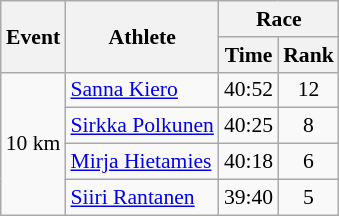<table class="wikitable" border="1" style="font-size:90%">
<tr>
<th rowspan=2>Event</th>
<th rowspan=2>Athlete</th>
<th colspan=2>Race</th>
</tr>
<tr>
<th>Time</th>
<th>Rank</th>
</tr>
<tr>
<td rowspan=4>10 km</td>
<td><a href='#'>Sanna Kiero</a></td>
<td align=center>40:52</td>
<td align=center>12</td>
</tr>
<tr>
<td><a href='#'>Sirkka Polkunen</a></td>
<td align=center>40:25</td>
<td align=center>8</td>
</tr>
<tr>
<td><a href='#'>Mirja Hietamies</a></td>
<td align=center>40:18</td>
<td align=center>6</td>
</tr>
<tr>
<td><a href='#'>Siiri Rantanen</a></td>
<td align=center>39:40</td>
<td align=center>5</td>
</tr>
</table>
